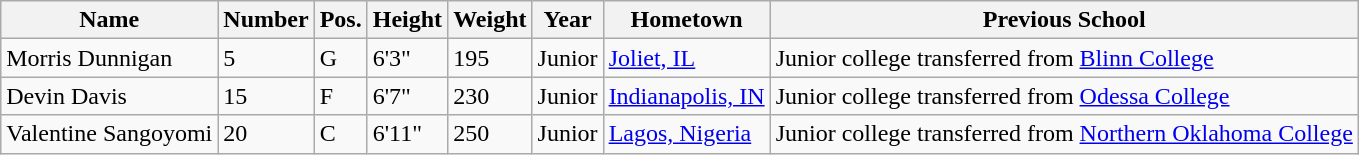<table class="wikitable sortable" border="1">
<tr>
<th>Name</th>
<th>Number</th>
<th>Pos.</th>
<th>Height</th>
<th>Weight</th>
<th>Year</th>
<th>Hometown</th>
<th class="unsortable">Previous School</th>
</tr>
<tr>
<td>Morris Dunnigan</td>
<td>5</td>
<td>G</td>
<td>6'3"</td>
<td>195</td>
<td>Junior</td>
<td><a href='#'>Joliet, IL</a></td>
<td>Junior college transferred from <a href='#'>Blinn College</a></td>
</tr>
<tr>
<td>Devin Davis</td>
<td>15</td>
<td>F</td>
<td>6'7"</td>
<td>230</td>
<td>Junior</td>
<td><a href='#'>Indianapolis, IN</a></td>
<td>Junior college transferred from <a href='#'>Odessa College</a></td>
</tr>
<tr>
<td>Valentine Sangoyomi</td>
<td>20</td>
<td>C</td>
<td>6'11"</td>
<td>250</td>
<td>Junior</td>
<td><a href='#'>Lagos, Nigeria</a></td>
<td>Junior college transferred from <a href='#'>Northern Oklahoma College</a></td>
</tr>
</table>
